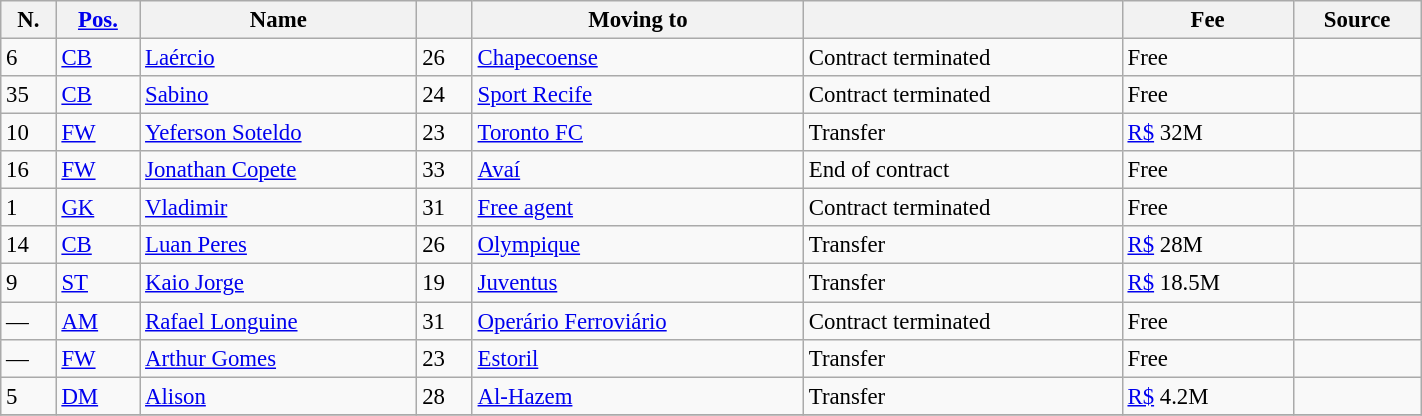<table class="wikitable sortable" style="width:75%; text-align:center; font-size:95%; text-align:left">
<tr>
<th>N.</th>
<th><a href='#'>Pos.</a></th>
<th>Name</th>
<th></th>
<th>Moving to</th>
<th></th>
<th>Fee</th>
<th>Source</th>
</tr>
<tr>
<td>6</td>
<td><a href='#'>CB</a></td>
<td style="text-align:left;"> <a href='#'>Laércio</a></td>
<td>26</td>
<td style="text-align:left;"><a href='#'>Chapecoense</a></td>
<td>Contract terminated</td>
<td>Free</td>
<td></td>
</tr>
<tr>
<td>35</td>
<td><a href='#'>CB</a></td>
<td style="text-align:left;"> <a href='#'>Sabino</a></td>
<td>24</td>
<td style="text-align:left;"><a href='#'>Sport Recife</a></td>
<td>Contract terminated</td>
<td>Free</td>
<td></td>
</tr>
<tr>
<td>10</td>
<td><a href='#'>FW</a></td>
<td style="text-align:left;"> <a href='#'>Yeferson Soteldo</a></td>
<td>23</td>
<td style="text-align:left;"><a href='#'>Toronto FC</a> </td>
<td>Transfer</td>
<td><a href='#'>R$</a> 32M</td>
<td></td>
</tr>
<tr>
<td>16</td>
<td><a href='#'>FW</a></td>
<td style="text-align:left;"> <a href='#'>Jonathan Copete</a></td>
<td>33</td>
<td style="text-align:left;"><a href='#'>Avaí</a></td>
<td>End of contract</td>
<td>Free</td>
<td></td>
</tr>
<tr>
<td>1</td>
<td><a href='#'>GK</a></td>
<td style="text-align:left;"> <a href='#'>Vladimir</a></td>
<td>31</td>
<td style="text-align:left;"><a href='#'>Free agent</a></td>
<td>Contract terminated</td>
<td>Free</td>
<td></td>
</tr>
<tr>
<td>14</td>
<td><a href='#'>CB</a></td>
<td style="text-align:left;"> <a href='#'>Luan Peres</a></td>
<td>26</td>
<td style="text-align:left;"><a href='#'>Olympique</a> </td>
<td>Transfer</td>
<td><a href='#'>R$</a> 28M</td>
<td></td>
</tr>
<tr>
<td>9</td>
<td><a href='#'>ST</a></td>
<td style="text-align:left;"> <a href='#'>Kaio Jorge</a></td>
<td>19</td>
<td style="text-align:left;"><a href='#'>Juventus</a> </td>
<td>Transfer</td>
<td><a href='#'>R$</a> 18.5M</td>
<td></td>
</tr>
<tr>
<td>—</td>
<td><a href='#'>AM</a></td>
<td style="text-align:left;"> <a href='#'>Rafael Longuine</a></td>
<td>31</td>
<td style="text-align:left;"><a href='#'>Operário Ferroviário</a></td>
<td>Contract terminated</td>
<td>Free</td>
<td></td>
</tr>
<tr>
<td>—</td>
<td><a href='#'>FW</a></td>
<td style="text-align:left;"> <a href='#'>Arthur Gomes</a></td>
<td>23</td>
<td style="text-align:left;"><a href='#'>Estoril</a> </td>
<td>Transfer</td>
<td>Free</td>
<td></td>
</tr>
<tr>
<td>5</td>
<td><a href='#'>DM</a></td>
<td style="text-align:left;"> <a href='#'>Alison</a></td>
<td>28</td>
<td style="text-align:left;"><a href='#'>Al-Hazem</a> </td>
<td>Transfer</td>
<td><a href='#'>R$</a> 4.2M</td>
<td></td>
</tr>
<tr>
</tr>
</table>
